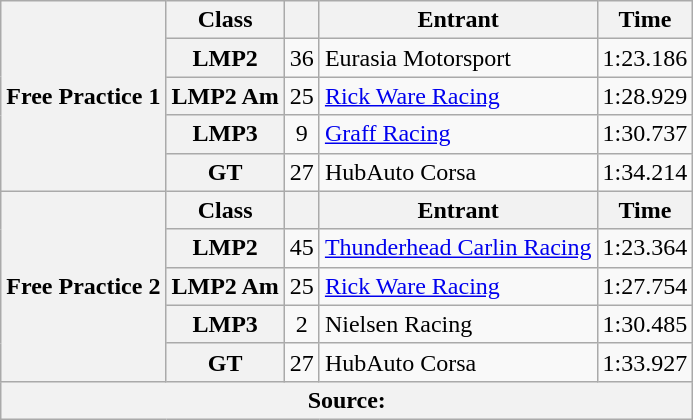<table class="wikitable">
<tr>
<th rowspan="5">Free Practice 1</th>
<th>Class</th>
<th></th>
<th>Entrant</th>
<th>Time</th>
</tr>
<tr>
<th>LMP2</th>
<td align="center">36</td>
<td> Eurasia Motorsport</td>
<td>1:23.186</td>
</tr>
<tr>
<th>LMP2 Am</th>
<td align="center">25</td>
<td> <a href='#'>Rick Ware Racing</a></td>
<td>1:28.929</td>
</tr>
<tr>
<th>LMP3</th>
<td align="center">9</td>
<td> <a href='#'>Graff Racing</a></td>
<td>1:30.737</td>
</tr>
<tr>
<th>GT</th>
<td align="center">27</td>
<td> HubAuto Corsa</td>
<td>1:34.214</td>
</tr>
<tr>
<th rowspan="5">Free Practice 2</th>
<th>Class</th>
<th></th>
<th>Entrant</th>
<th>Time</th>
</tr>
<tr>
<th>LMP2</th>
<td align="center">45</td>
<td> <a href='#'>Thunderhead Carlin Racing</a></td>
<td>1:23.364</td>
</tr>
<tr>
<th>LMP2 Am</th>
<td align="center">25</td>
<td> <a href='#'>Rick Ware Racing</a></td>
<td>1:27.754</td>
</tr>
<tr>
<th>LMP3</th>
<td align="center">2</td>
<td> Nielsen Racing</td>
<td>1:30.485</td>
</tr>
<tr>
<th>GT</th>
<td align="center">27</td>
<td> HubAuto Corsa</td>
<td>1:33.927</td>
</tr>
<tr>
<th colspan="5">Source:</th>
</tr>
</table>
